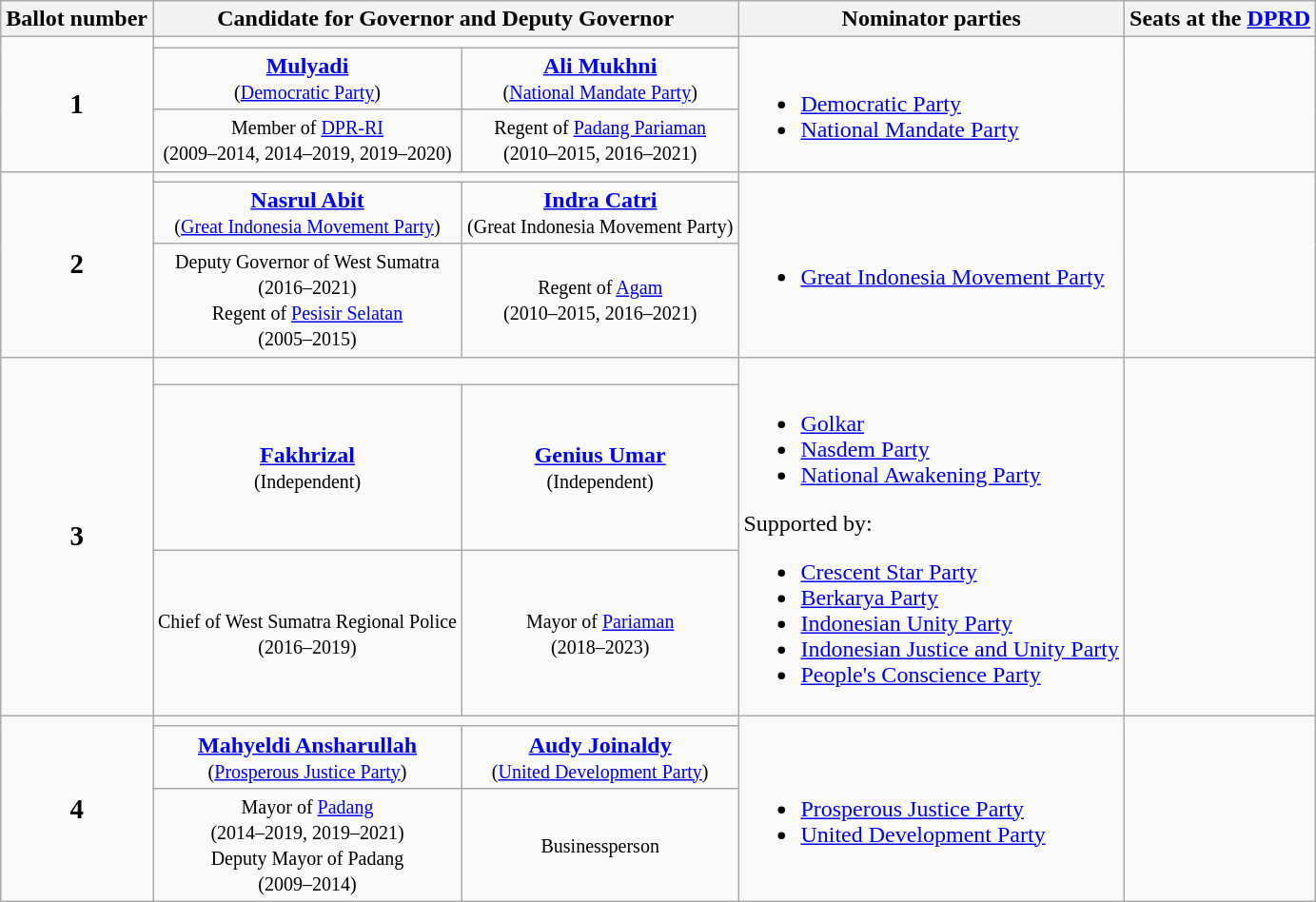<table class="wikitable">
<tr>
<th>Ballot number</th>
<th colspan="2">Candidate for Governor and Deputy Governor</th>
<th>Nominator parties</th>
<th>Seats at the <a href='#'>DPRD</a></th>
</tr>
<tr>
<td rowspan="3" style="text-align:center"><strong><big>1</big></strong></td>
<td colspan="2" style="text-align:center"></td>
<td rowspan="3"><br><ul><li><a href='#'>Democratic Party</a></li><li><a href='#'>National Mandate Party</a></li></ul></td>
<td rowspan="3"></td>
</tr>
<tr>
<td style="text-align:center"><strong><a href='#'>Mulyadi</a></strong><br><small>(<a href='#'>Democratic Party</a>)</small></td>
<td style="text-align:center"><strong><a href='#'>Ali Mukhni</a></strong><br><small>(<a href='#'>National Mandate Party</a>)</small></td>
</tr>
<tr>
<td style="text-align:center"><small>Member of <a href='#'>DPR-RI</a></small><br><small>(2009–2014, 2014–2019, 2019–2020)</small></td>
<td style="text-align:center"><small>Regent of <a href='#'>Padang Pariaman</a></small><br><small>(2010–2015, 2016–2021)</small></td>
</tr>
<tr>
<td rowspan="3" style="text-align:center"><strong><big>2</big></strong></td>
<td colspan="2" style="text-align:center"></td>
<td rowspan="3"><br><ul><li><a href='#'>Great Indonesia Movement Party</a></li></ul></td>
<td rowspan="3"></td>
</tr>
<tr>
<td style="text-align:center"><strong><a href='#'>Nasrul Abit</a></strong><br><small>(<a href='#'>Great Indonesia Movement Party</a>)</small></td>
<td style="text-align:center"><strong><a href='#'>Indra Catri</a></strong><br><small>(Great Indonesia Movement Party)</small></td>
</tr>
<tr>
<td style="text-align:center"><small>Deputy Governor of West Sumatra</small><br><small>(2016–2021)<br>Regent of <a href='#'>Pesisir Selatan</a><br>(2005–2015)<br></small></td>
<td style="text-align:center"><small>Regent of <a href='#'>Agam</a></small><br><small>(2010–2015, 2016–2021)</small></td>
</tr>
<tr>
<td rowspan="3" style="text-align:center"><strong><big>3</big></strong></td>
<td colspan="2" style="text-align:center"></td>
<td rowspan="3"><br><ul><li><a href='#'>Golkar</a></li><li><a href='#'>Nasdem Party</a></li><li><a href='#'>National Awakening Party</a></li></ul><div>Supported by:<ul><li><a href='#'>Crescent Star Party</a></li><li><a href='#'>Berkarya Party</a></li><li><a href='#'>Indonesian Unity Party</a></li><li><a href='#'>Indonesian Justice and Unity Party</a></li><li><a href='#'>People's Conscience Party</a></div></li></ul></td>
<td rowspan="3"></td>
</tr>
<tr>
<td style="text-align:center"><strong><a href='#'>Fakhrizal</a></strong><br><small>(Independent)</small></td>
<td style="text-align:center"><strong><a href='#'>Genius Umar</a></strong><br><small>(Independent)</small></td>
</tr>
<tr>
<td style="text-align:center"><small>Chief of West Sumatra Regional Police</small><br><small>(2016–2019)</small></td>
<td style="text-align:center"><small>Mayor of <a href='#'>Pariaman</a></small><br><small>(2018–2023)</small></td>
</tr>
<tr>
<td rowspan="3" style="text-align:center"><strong><big>4</big></strong></td>
<td colspan="2" style="text-align:center"></td>
<td rowspan="3"><br><ul><li><a href='#'>Prosperous Justice Party</a></li><li><a href='#'>United Development Party</a></li></ul></td>
<td rowspan="3"></td>
</tr>
<tr>
<td style="text-align:center"><strong><a href='#'>Mahyeldi Ansharullah</a></strong><br><small>(<a href='#'>Prosperous Justice Party</a>)</small></td>
<td style="text-align:center"><strong><a href='#'>Audy Joinaldy</a></strong><br><small>(<a href='#'>United Development Party</a>)</small></td>
</tr>
<tr>
<td style="text-align:center"><small>Mayor of <a href='#'>Padang</a></small><br><small>(2014–2019, 2019–2021)<br>Deputy Mayor of Padang<br>(2009–2014)<br></small></td>
<td style="text-align:center"><small>Businessperson</small></td>
</tr>
</table>
